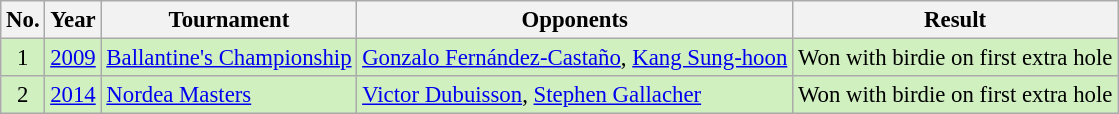<table class="wikitable" style="font-size:95%;">
<tr>
<th>No.</th>
<th>Year</th>
<th>Tournament</th>
<th>Opponents</th>
<th>Result</th>
</tr>
<tr style="background:#D0F0C0;">
<td align=center>1</td>
<td><a href='#'>2009</a></td>
<td><a href='#'>Ballantine's Championship</a></td>
<td> <a href='#'>Gonzalo Fernández-Castaño</a>,  <a href='#'>Kang Sung-hoon</a></td>
<td>Won with birdie on first extra hole</td>
</tr>
<tr style="background:#D0F0C0;">
<td align=center>2</td>
<td><a href='#'>2014</a></td>
<td><a href='#'>Nordea Masters</a></td>
<td> <a href='#'>Victor Dubuisson</a>,  <a href='#'>Stephen Gallacher</a></td>
<td>Won with birdie on first extra hole</td>
</tr>
</table>
